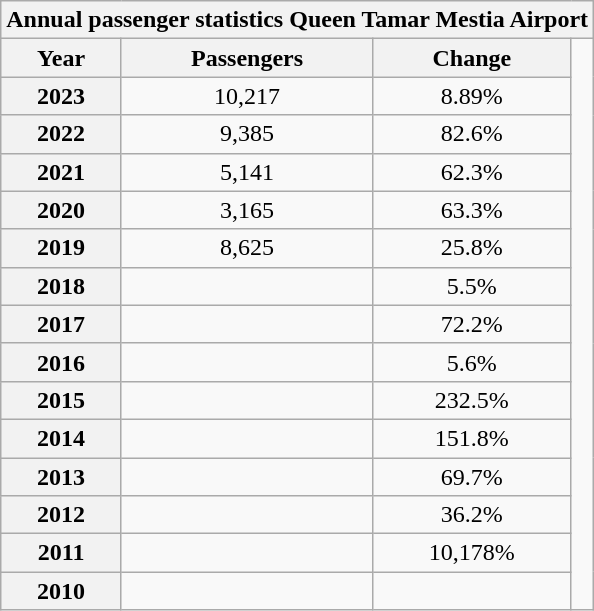<table class="wikitable" style="text-align: center;">
<tr>
<th colspan=4>Annual passenger statistics Queen Tamar Mestia Airport</th>
</tr>
<tr>
<th>Year</th>
<th>Passengers</th>
<th>Change</th>
<td rowspan=30></td>
</tr>
<tr>
<th>2023</th>
<td>10,217</td>
<td>8.89%</td>
</tr>
<tr>
<th>2022</th>
<td>9,385</td>
<td>82.6%</td>
</tr>
<tr>
<th>2021</th>
<td>5,141</td>
<td>62.3%</td>
</tr>
<tr>
<th>2020</th>
<td>3,165</td>
<td>63.3%</td>
</tr>
<tr>
<th>2019</th>
<td>8,625</td>
<td>25.8%</td>
</tr>
<tr>
<th>2018</th>
<td></td>
<td>5.5%</td>
</tr>
<tr>
<th>2017</th>
<td></td>
<td>72.2%</td>
</tr>
<tr>
<th>2016</th>
<td></td>
<td>5.6%</td>
</tr>
<tr>
<th>2015</th>
<td></td>
<td>232.5%</td>
</tr>
<tr>
<th>2014</th>
<td></td>
<td>151.8%</td>
</tr>
<tr>
<th>2013</th>
<td></td>
<td>69.7%</td>
</tr>
<tr>
<th>2012</th>
<td></td>
<td>36.2%</td>
</tr>
<tr>
<th>2011</th>
<td></td>
<td>10,178%</td>
</tr>
<tr>
<th>2010</th>
<td></td>
<td></td>
</tr>
</table>
